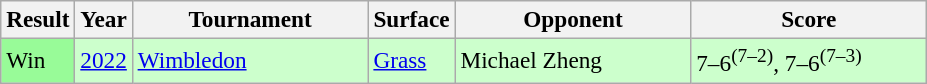<table class="wikitable" style=font-size:97%>
<tr>
<th>Result</th>
<th>Year</th>
<th width=150>Tournament</th>
<th>Surface</th>
<th width=150>Opponent</th>
<th width=150>Score</th>
</tr>
<tr style="background:#ccffcc;">
<td bgcolor=98fb98>Win</td>
<td><a href='#'>2022</a></td>
<td><a href='#'>Wimbledon</a></td>
<td><a href='#'>Grass</a></td>
<td> Michael Zheng</td>
<td>7–6<sup>(7–2)</sup>, 7–6<sup>(7–3)</sup></td>
</tr>
</table>
